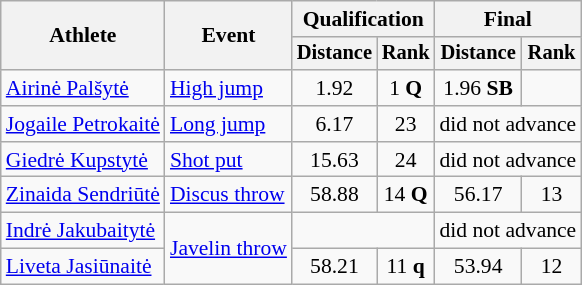<table class="wikitable" style="font-size:90%">
<tr>
<th rowspan=2>Athlete</th>
<th rowspan=2>Event</th>
<th colspan=2>Qualification</th>
<th colspan=2>Final</th>
</tr>
<tr style="font-size:95%">
<th>Distance</th>
<th>Rank</th>
<th>Distance</th>
<th>Rank</th>
</tr>
<tr align=center>
<td align=left><a href='#'>Airinė Palšytė</a></td>
<td style="text-align:left;"><a href='#'>High jump</a></td>
<td>1.92</td>
<td>1 <strong>Q</strong></td>
<td>1.96 <strong>SB</strong></td>
<td></td>
</tr>
<tr align=center>
<td align=left><a href='#'>Jogaile Petrokaitė</a></td>
<td style="text-align:left;"><a href='#'>Long jump</a></td>
<td>6.17</td>
<td>23</td>
<td colspan=2>did not advance</td>
</tr>
<tr align=center>
<td align=left><a href='#'>Giedrė Kupstytė</a></td>
<td style="text-align:left;"><a href='#'>Shot put</a></td>
<td>15.63</td>
<td>24</td>
<td colspan=2>did not advance</td>
</tr>
<tr align=center>
<td align=left><a href='#'>Zinaida Sendriūtė</a></td>
<td style="text-align:left;"><a href='#'>Discus throw</a></td>
<td>58.88</td>
<td>14 <strong>Q</strong></td>
<td>56.17</td>
<td>13</td>
</tr>
<tr align=center>
<td align=left><a href='#'>Indrė Jakubaitytė</a></td>
<td style="text-align:left;" rowspan=2><a href='#'>Javelin throw</a></td>
<td colspan="2"></td>
<td colspan=2>did not advance</td>
</tr>
<tr align=center>
<td align=left><a href='#'>Liveta Jasiūnaitė</a></td>
<td>58.21</td>
<td>11 <strong>q</strong></td>
<td>53.94</td>
<td>12</td>
</tr>
</table>
